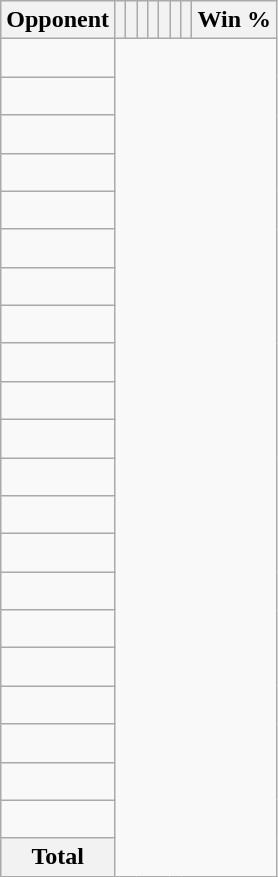<table class="wikitable sortable collapsible collapsed" style="text-align: center;">
<tr>
<th>Opponent</th>
<th></th>
<th></th>
<th></th>
<th></th>
<th></th>
<th></th>
<th></th>
<th>Win %</th>
</tr>
<tr>
<td align="left"><br></td>
</tr>
<tr>
<td align="left"><br></td>
</tr>
<tr>
<td align="left"><br></td>
</tr>
<tr>
<td align="left"><br></td>
</tr>
<tr>
<td align="left"><br></td>
</tr>
<tr>
<td align="left"><br></td>
</tr>
<tr>
<td align="left"><br></td>
</tr>
<tr>
<td align="left"><br></td>
</tr>
<tr>
<td align="left"><br></td>
</tr>
<tr>
<td align="left"><br></td>
</tr>
<tr>
<td align="left"><br></td>
</tr>
<tr>
<td align="left"><br></td>
</tr>
<tr>
<td align="left"><br></td>
</tr>
<tr>
<td align="left"><br></td>
</tr>
<tr>
<td align="left"><br></td>
</tr>
<tr>
<td align="left"><br></td>
</tr>
<tr>
<td align="left"><br></td>
</tr>
<tr>
<td align="left"><br></td>
</tr>
<tr>
<td align="left"><br></td>
</tr>
<tr>
<td align="left"><br></td>
</tr>
<tr>
<td align="left"><br></td>
</tr>
<tr class="sortbottom">
<th>Total<br></th>
</tr>
</table>
